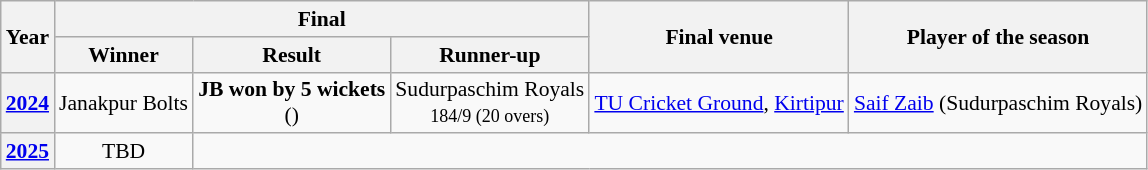<table class="wikitable" style="font-size:90%; text-align: center;">
<tr>
<th rowspan="2">Year</th>
<th colspan="3">Final</th>
<th rowspan="2">Final venue</th>
<th rowspan="2">Player of the season</th>
</tr>
<tr>
<th>Winner</th>
<th>Result</th>
<th>Runner-up</th>
</tr>
<tr>
<th><a href='#'>2024</a></th>
<td>Janakpur Bolts<br><small></small></td>
<td><strong>JB won by 5 wickets</strong><br>()</td>
<td>Sudurpaschim Royals<br><small>184/9 (20 overs)</small></td>
<td><a href='#'>TU Cricket Ground</a>, <a href='#'>Kirtipur</a></td>
<td><a href='#'>Saif Zaib</a> (Sudurpaschim Royals)</td>
</tr>
<tr>
<th><a href='#'>2025</a></th>
<td>TBD</td>
</tr>
</table>
